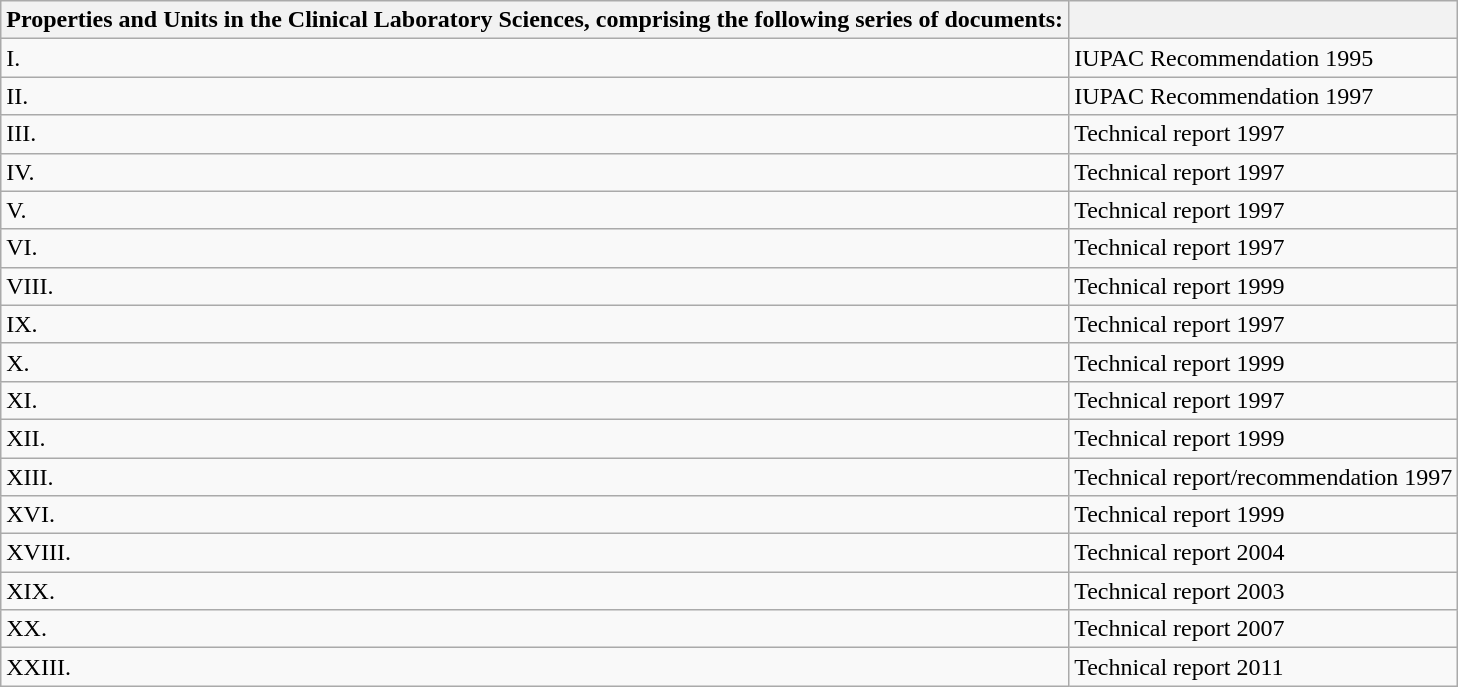<table class="wikitable">
<tr>
<th>Properties and Units in the Clinical Laboratory Sciences, comprising the following series of documents:</th>
<th></th>
</tr>
<tr>
<td>I.	</td>
<td>IUPAC Recommendation 1995</td>
</tr>
<tr>
<td>II.	</td>
<td>IUPAC Recommendation 1997</td>
</tr>
<tr>
<td>III.	</td>
<td>Technical report 1997</td>
</tr>
<tr>
<td>IV.	</td>
<td>Technical report 1997</td>
</tr>
<tr>
<td>V.	</td>
<td>Technical report 1997</td>
</tr>
<tr>
<td>VI.	</td>
<td>Technical report 1997</td>
</tr>
<tr>
<td>VIII.	</td>
<td>Technical report 1999</td>
</tr>
<tr>
<td>IX.	</td>
<td>Technical report 1997</td>
</tr>
<tr>
<td>X.	</td>
<td>Technical report 1999</td>
</tr>
<tr>
<td>XI.	</td>
<td>Technical report 1997</td>
</tr>
<tr>
<td>XII.	</td>
<td>Technical report 1999</td>
</tr>
<tr>
<td>XIII.	</td>
<td>Technical report/recommendation 1997</td>
</tr>
<tr>
<td>XVI.	</td>
<td>Technical report 1999</td>
</tr>
<tr>
<td>XVIII.	</td>
<td>Technical report 2004</td>
</tr>
<tr>
<td>XIX.	</td>
<td>Technical report 2003</td>
</tr>
<tr>
<td>XX.	</td>
<td>Technical report 2007</td>
</tr>
<tr>
<td>XXIII.	</td>
<td>Technical report 2011</td>
</tr>
</table>
